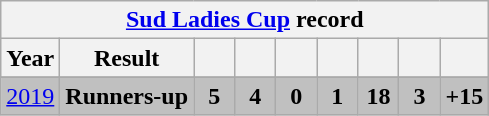<table class="wikitable" style="text-align: center;">
<tr>
<th colspan=9> <a href='#'>Sud Ladies Cup</a> record</th>
</tr>
<tr>
<th>Year</th>
<th>Result</th>
<th width=20></th>
<th width=20></th>
<th width=20></th>
<th width=20></th>
<th width=20></th>
<th width=20></th>
<th width=20></th>
</tr>
<tr bgcolor=silver>
</tr>
<tr bgcolor=silver>
<td><a href='#'>2019</a></td>
<td><strong>Runners-up</strong></td>
<td><strong>5</strong></td>
<td><strong>4</strong></td>
<td><strong>0</strong></td>
<td><strong>1</strong></td>
<td><strong>18</strong></td>
<td><strong>3</strong></td>
<td><strong>+15</strong></td>
</tr>
</table>
